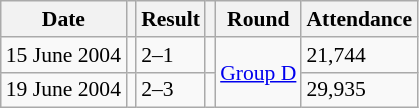<table class="wikitable" style="font-size:90%">
<tr>
<th>Date</th>
<th></th>
<th>Result</th>
<th></th>
<th>Round</th>
<th>Attendance</th>
</tr>
<tr>
<td>15 June 2004</td>
<td><strong></strong></td>
<td>2–1</td>
<td><strong></strong></td>
<td rowspan="2"><a href='#'>Group D</a></td>
<td>21,744</td>
</tr>
<tr>
<td>19 June 2004</td>
<td><strong></strong></td>
<td>2–3</td>
<td><strong></strong></td>
<td>29,935</td>
</tr>
</table>
